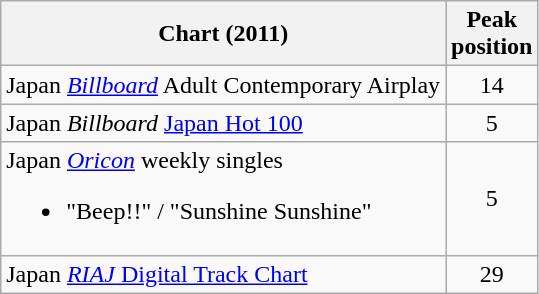<table class="wikitable sortable">
<tr>
<th>Chart (2011)</th>
<th>Peak<br>position</th>
</tr>
<tr>
<td>Japan <em><a href='#'>Billboard</a></em> Adult Contemporary Airplay</td>
<td style="text-align:center;">14</td>
</tr>
<tr>
<td>Japan <em>Billboard</em> <a href='#'>Japan Hot 100</a></td>
<td style="text-align:center;">5</td>
</tr>
<tr>
<td>Japan <em><a href='#'>Oricon</a></em> weekly singles<br><ul><li>"Beep!!" / "Sunshine Sunshine"</li></ul></td>
<td align="center">5</td>
</tr>
<tr>
<td>Japan <a href='#'><em>RIAJ</em> Digital Track Chart</a></td>
<td align="center">29</td>
</tr>
</table>
